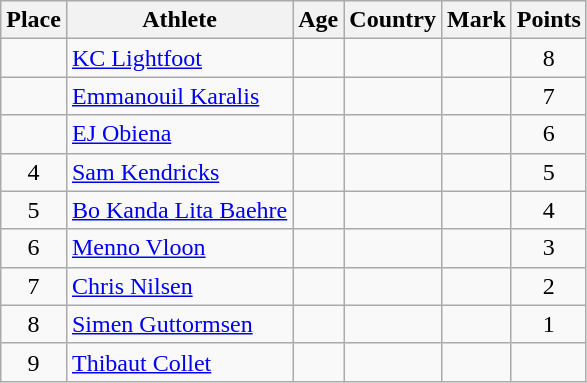<table class="wikitable mw-datatable sortable">
<tr>
<th>Place</th>
<th>Athlete</th>
<th>Age</th>
<th>Country</th>
<th>Mark</th>
<th>Points</th>
</tr>
<tr>
<td align=center></td>
<td><a href='#'>KC Lightfoot</a></td>
<td></td>
<td></td>
<td></td>
<td align=center>8</td>
</tr>
<tr>
<td align=center></td>
<td><a href='#'>Emmanouil Karalis</a></td>
<td></td>
<td></td>
<td></td>
<td align=center>7</td>
</tr>
<tr>
<td align=center></td>
<td><a href='#'>EJ Obiena</a></td>
<td></td>
<td></td>
<td></td>
<td align=center>6</td>
</tr>
<tr>
<td align=center>4</td>
<td><a href='#'>Sam Kendricks</a></td>
<td></td>
<td></td>
<td></td>
<td align=center>5</td>
</tr>
<tr>
<td align=center>5</td>
<td><a href='#'>Bo Kanda Lita Baehre</a></td>
<td></td>
<td></td>
<td></td>
<td align=center>4</td>
</tr>
<tr>
<td align=center>6</td>
<td><a href='#'>Menno Vloon</a></td>
<td></td>
<td></td>
<td></td>
<td align=center>3</td>
</tr>
<tr>
<td align=center>7</td>
<td><a href='#'>Chris Nilsen</a></td>
<td></td>
<td></td>
<td></td>
<td align=center>2</td>
</tr>
<tr>
<td align=center>8</td>
<td><a href='#'>Simen Guttormsen</a></td>
<td></td>
<td></td>
<td></td>
<td align=center>1</td>
</tr>
<tr>
<td align=center>9</td>
<td><a href='#'>Thibaut Collet</a></td>
<td></td>
<td></td>
<td></td>
<td align=center></td>
</tr>
</table>
